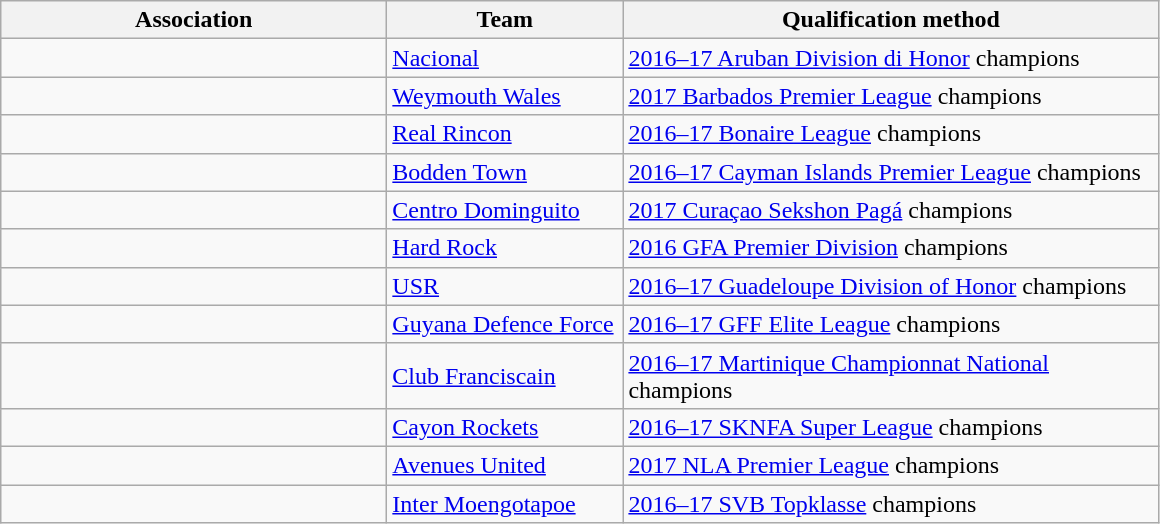<table class="wikitable">
<tr>
<th width=250>Association</th>
<th width=150>Team</th>
<th width=350>Qualification method</th>
</tr>
<tr>
<td></td>
<td><a href='#'>Nacional</a></td>
<td><a href='#'>2016–17 Aruban Division di Honor</a> champions</td>
</tr>
<tr>
<td></td>
<td><a href='#'>Weymouth Wales</a></td>
<td><a href='#'>2017 Barbados Premier League</a> champions</td>
</tr>
<tr>
<td></td>
<td><a href='#'>Real Rincon</a></td>
<td><a href='#'>2016–17 Bonaire League</a> champions</td>
</tr>
<tr>
<td></td>
<td><a href='#'>Bodden Town</a></td>
<td><a href='#'>2016–17 Cayman Islands Premier League</a> champions</td>
</tr>
<tr>
<td></td>
<td><a href='#'>Centro Dominguito</a></td>
<td><a href='#'>2017 Curaçao Sekshon Pagá</a> champions</td>
</tr>
<tr>
<td></td>
<td><a href='#'>Hard Rock</a></td>
<td><a href='#'>2016 GFA Premier Division</a> champions</td>
</tr>
<tr>
<td></td>
<td><a href='#'>USR</a></td>
<td><a href='#'>2016–17 Guadeloupe Division of Honor</a> champions</td>
</tr>
<tr>
<td></td>
<td><a href='#'>Guyana Defence Force</a></td>
<td><a href='#'>2016–17 GFF Elite League</a> champions</td>
</tr>
<tr>
<td></td>
<td><a href='#'>Club Franciscain</a></td>
<td><a href='#'>2016–17 Martinique Championnat National</a> champions</td>
</tr>
<tr>
<td></td>
<td><a href='#'>Cayon Rockets</a></td>
<td><a href='#'>2016–17 SKNFA Super League</a> champions</td>
</tr>
<tr>
<td></td>
<td><a href='#'>Avenues United</a></td>
<td><a href='#'>2017 NLA Premier League</a> champions</td>
</tr>
<tr>
<td></td>
<td><a href='#'>Inter Moengotapoe</a></td>
<td><a href='#'>2016–17 SVB Topklasse</a> champions</td>
</tr>
</table>
